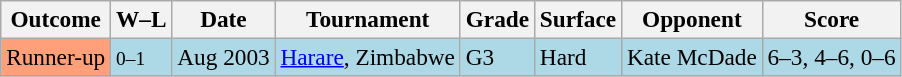<table class="sortable wikitable" style=font-size:97%>
<tr>
<th>Outcome</th>
<th class="unsortable">W–L</th>
<th>Date</th>
<th>Tournament</th>
<th>Grade</th>
<th>Surface</th>
<th>Opponent</th>
<th>Score</th>
</tr>
<tr bgcolor="lightblue">
<td style="background:#ffa07a;">Runner-up</td>
<td><small>0–1</small></td>
<td>Aug 2003</td>
<td><a href='#'>Harare</a>, Zimbabwe</td>
<td>G3</td>
<td>Hard</td>
<td> Kate McDade</td>
<td>6–3, 4–6, 0–6</td>
</tr>
</table>
